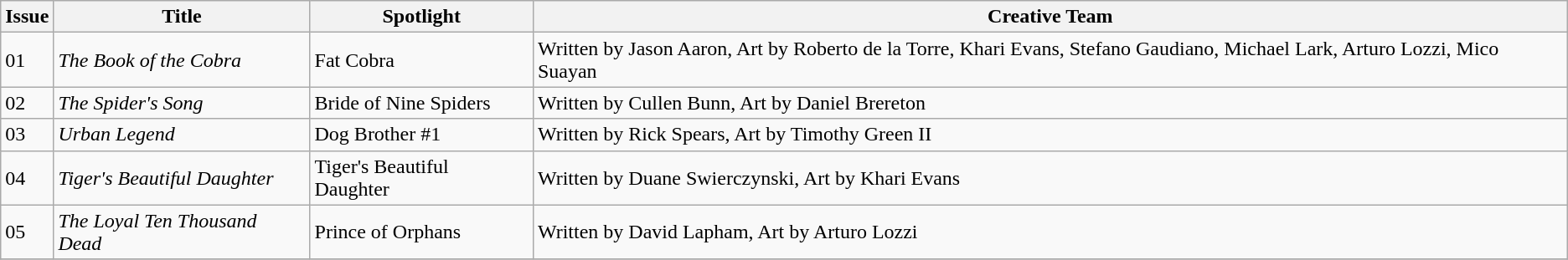<table class="wikitable">
<tr>
<th>Issue</th>
<th>Title</th>
<th>Spotlight</th>
<th>Creative Team</th>
</tr>
<tr>
<td>01</td>
<td><em>The Book of the Cobra</em></td>
<td>Fat Cobra</td>
<td>Written by Jason Aaron, Art by Roberto de la Torre, Khari Evans, Stefano Gaudiano, Michael Lark, Arturo Lozzi, Mico Suayan</td>
</tr>
<tr>
<td>02</td>
<td><em>The Spider's Song</em></td>
<td>Bride of Nine Spiders</td>
<td>Written by Cullen Bunn, Art by Daniel Brereton</td>
</tr>
<tr>
<td>03</td>
<td><em>Urban Legend</em></td>
<td>Dog Brother #1</td>
<td>Written by Rick Spears, Art by Timothy Green II</td>
</tr>
<tr>
<td>04</td>
<td><em>Tiger's Beautiful Daughter</em></td>
<td>Tiger's Beautiful Daughter</td>
<td>Written by Duane Swierczynski, Art by Khari Evans</td>
</tr>
<tr>
<td>05</td>
<td><em>The Loyal Ten Thousand Dead</em></td>
<td>Prince of Orphans</td>
<td>Written by David Lapham, Art by Arturo Lozzi</td>
</tr>
<tr>
</tr>
</table>
